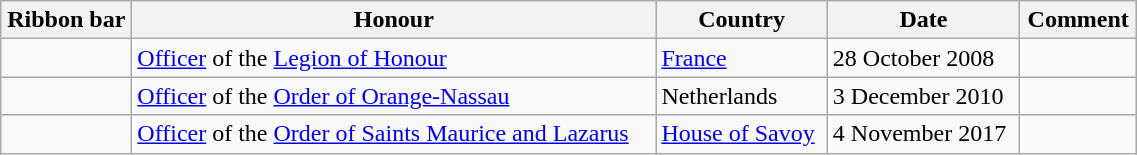<table class="wikitable" style="width:60%;">
<tr>
<th style="width:80px;">Ribbon bar</th>
<th>Honour</th>
<th>Country</th>
<th>Date</th>
<th>Comment</th>
</tr>
<tr>
<td></td>
<td><a href='#'>Officer</a> of the <a href='#'>Legion of Honour</a></td>
<td><a href='#'>France</a></td>
<td>28 October 2008</td>
<td></td>
</tr>
<tr>
<td></td>
<td><a href='#'>Officer</a> of the <a href='#'>Order of Orange-Nassau</a></td>
<td>Netherlands</td>
<td>3 December 2010</td>
<td></td>
</tr>
<tr>
<td></td>
<td><a href='#'>Officer</a> of the <a href='#'>Order of Saints Maurice and Lazarus</a></td>
<td><a href='#'>House of Savoy</a></td>
<td>4 November 2017</td>
<td></td>
</tr>
</table>
